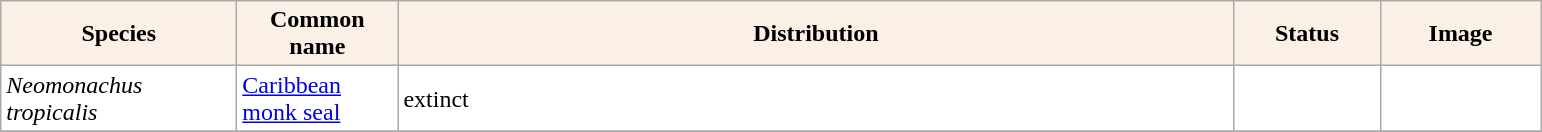<table class="sortable wikitable plainrowheaders" border="0" style="background:#ffffff" align="top" class="sortable wikitable">
<tr ->
<th scope="col" style="background-color:Linen; color:Black" width=150 px>Species</th>
<th scope="col" style="background-color:Linen; color:Black" width=100 px>Common name</th>
<th scope="col" style="background:Linen; color:Black" width=550 px>Distribution</th>
<th scope="col" style="background-color:Linen; color:Black" width=90 px>Status</th>
<th scope="col" style="background:Linen; color:Black" width=100 px>Image</th>
</tr>
<tr>
<td !scope="row" style="background:#ffffff"><em>Neomonachus tropicalis</em></td>
<td><a href='#'>Caribbean monk seal</a></td>
<td>extinct</td>
<td></td>
<td></td>
</tr>
<tr>
</tr>
</table>
